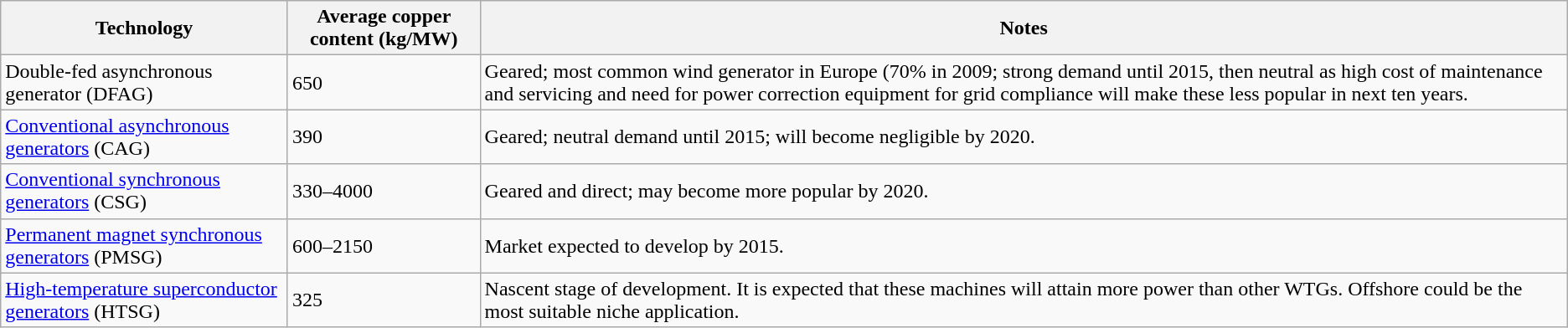<table class="wikitable">
<tr>
<th>Technology</th>
<th>Average copper content (kg/MW)</th>
<th>Notes</th>
</tr>
<tr>
<td>Double-fed asynchronous generator (DFAG)</td>
<td>650</td>
<td>Geared; most common wind generator in Europe (70% in 2009; strong demand until 2015, then neutral as high cost of maintenance and servicing and need for power correction equipment for grid compliance will make these less popular in next ten years.</td>
</tr>
<tr>
<td><a href='#'>Conventional asynchronous generators</a> (CAG)</td>
<td>390</td>
<td>Geared; neutral demand until 2015; will become negligible by 2020.</td>
</tr>
<tr>
<td><a href='#'>Conventional synchronous generators</a> (CSG)</td>
<td>330–4000</td>
<td>Geared and direct; may become more popular by 2020.</td>
</tr>
<tr>
<td><a href='#'>Permanent magnet synchronous generators</a> (PMSG)</td>
<td>600–2150</td>
<td>Market expected to develop by 2015.</td>
</tr>
<tr>
<td><a href='#'>High-temperature superconductor generators</a> (HTSG)</td>
<td>325</td>
<td>Nascent stage of development. It is expected that these machines will attain more power than other WTGs. Offshore could be the most suitable niche application.</td>
</tr>
</table>
